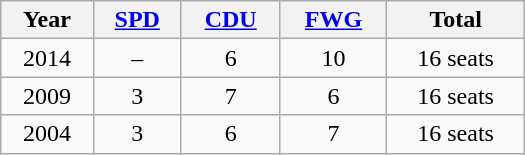<table class="wikitable" width="350">
<tr>
<th>Year</th>
<th><a href='#'>SPD</a></th>
<th><a href='#'>CDU</a></th>
<th><a href='#'>FWG</a></th>
<th>Total</th>
</tr>
<tr align="center">
<td>2014</td>
<td>–</td>
<td>6</td>
<td>10</td>
<td>16 seats</td>
</tr>
<tr align="center">
<td>2009</td>
<td>3</td>
<td>7</td>
<td>6</td>
<td>16 seats</td>
</tr>
<tr align="center">
<td>2004</td>
<td>3</td>
<td>6</td>
<td>7</td>
<td>16 seats</td>
</tr>
</table>
